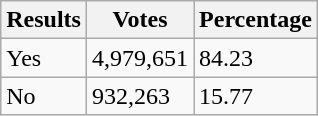<table class="wikitable">
<tr>
<th>Results</th>
<th>Votes</th>
<th>Percentage</th>
</tr>
<tr>
<td>Yes</td>
<td>4,979,651</td>
<td>84.23</td>
</tr>
<tr>
<td>No</td>
<td>932,263</td>
<td>15.77</td>
</tr>
</table>
